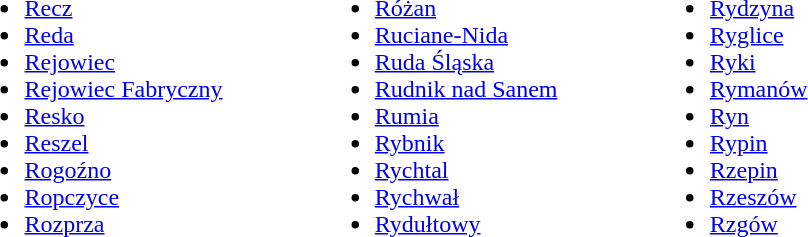<table>
<tr>
<td valign="Top"><br><ul><li><a href='#'>Recz</a></li><li><a href='#'>Reda</a></li><li><a href='#'>Rejowiec</a></li><li><a href='#'>Rejowiec Fabryczny</a></li><li><a href='#'>Resko</a></li><li><a href='#'>Reszel</a></li><li><a href='#'>Rogoźno</a></li><li><a href='#'>Ropczyce</a></li><li><a href='#'>Rozprza</a></li></ul></td>
<td style="width:10%;"></td>
<td valign="Top"><br><ul><li><a href='#'>Różan</a></li><li><a href='#'>Ruciane-Nida</a></li><li><a href='#'>Ruda Śląska</a></li><li><a href='#'>Rudnik nad Sanem</a></li><li><a href='#'>Rumia</a></li><li><a href='#'>Rybnik</a></li><li><a href='#'>Rychtal</a></li><li><a href='#'>Rychwał</a></li><li><a href='#'>Rydułtowy</a></li></ul></td>
<td style="width:10%;"></td>
<td valign="Top"><br><ul><li><a href='#'>Rydzyna</a></li><li><a href='#'>Ryglice</a></li><li><a href='#'>Ryki</a></li><li><a href='#'>Rymanów</a></li><li><a href='#'>Ryn</a></li><li><a href='#'>Rypin</a></li><li><a href='#'>Rzepin</a></li><li><a href='#'>Rzeszów</a></li><li><a href='#'>Rzgów</a></li></ul></td>
</tr>
</table>
